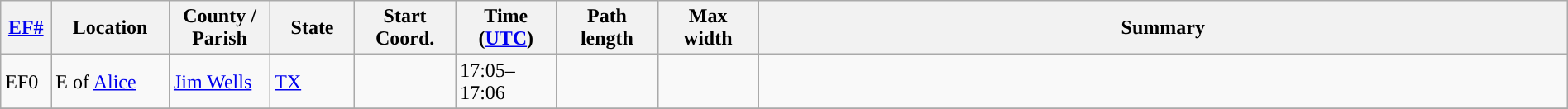<table class="wikitable sortable" style="width:100%;">
<tr>
<th scope="col"  style="width:3%; text-align:center;"><a href='#'>EF#</a></th>
<th scope="col"  style="width:7%; text-align:center;" class="unsortable">Location</th>
<th scope="col"  style="width:6%; text-align:center;" class="unsortable">County / Parish</th>
<th scope="col"  style="width:5%; text-align:center;">State</th>
<th scope="col"  style="width:6%; text-align:center;">Start Coord.</th>
<th scope="col"  style="width:6%; text-align:center;">Time (<a href='#'>UTC</a>)</th>
<th scope="col"  style="width:6%; text-align:center;">Path length</th>
<th scope="col"  style="width:6%; text-align:center;">Max width</th>
<th scope="col" class="unsortable" style="width:48%; text-align:center;">Summary</th>
</tr>
<tr>
<td>EF0</td>
<td>E of <a href='#'>Alice</a></td>
<td><a href='#'>Jim Wells</a></td>
<td><a href='#'>TX</a></td>
<td></td>
<td>17:05–17:06</td>
<td></td>
<td></td>
<td></td>
</tr>
<tr>
</tr>
</table>
